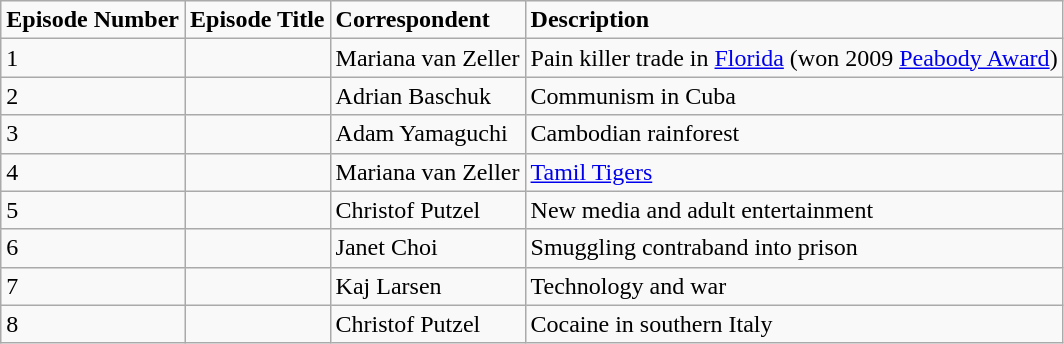<table class="wikitable">
<tr>
<td><strong>Episode Number</strong></td>
<td><strong>Episode Title</strong></td>
<td><strong>Correspondent</strong></td>
<td><strong>Description</strong></td>
</tr>
<tr>
<td>1</td>
<td></td>
<td>Mariana van Zeller</td>
<td>Pain killer trade in <a href='#'>Florida</a> (won 2009 <a href='#'>Peabody Award</a>)</td>
</tr>
<tr>
<td>2</td>
<td></td>
<td>Adrian Baschuk</td>
<td>Communism in Cuba</td>
</tr>
<tr>
<td>3</td>
<td></td>
<td>Adam Yamaguchi</td>
<td>Cambodian rainforest</td>
</tr>
<tr>
<td>4</td>
<td></td>
<td>Mariana van Zeller</td>
<td><a href='#'>Tamil Tigers</a></td>
</tr>
<tr>
<td>5</td>
<td></td>
<td>Christof Putzel</td>
<td>New media and adult entertainment</td>
</tr>
<tr>
<td>6</td>
<td></td>
<td>Janet Choi</td>
<td>Smuggling contraband into prison</td>
</tr>
<tr>
<td>7</td>
<td></td>
<td>Kaj Larsen</td>
<td>Technology and war</td>
</tr>
<tr>
<td>8</td>
<td></td>
<td>Christof Putzel</td>
<td>Cocaine in southern Italy</td>
</tr>
</table>
